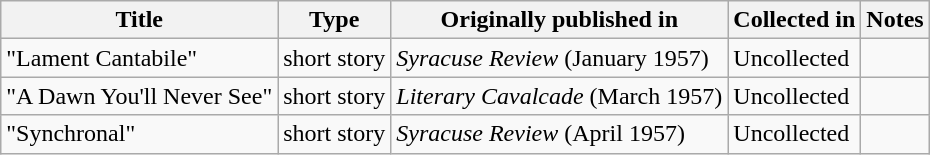<table class="wikitable">
<tr>
<th>Title</th>
<th>Type</th>
<th>Originally published in</th>
<th>Collected in</th>
<th>Notes</th>
</tr>
<tr>
<td>"Lament Cantabile"</td>
<td>short story</td>
<td><em>Syracuse Review</em> (January 1957)</td>
<td>Uncollected</td>
<td></td>
</tr>
<tr>
<td>"A Dawn You'll Never See"</td>
<td>short story</td>
<td><em>Literary Cavalcade</em> (March 1957)</td>
<td>Uncollected</td>
<td></td>
</tr>
<tr>
<td>"Synchronal"</td>
<td>short story</td>
<td><em>Syracuse Review</em> (April 1957)</td>
<td>Uncollected</td>
<td></td>
</tr>
</table>
